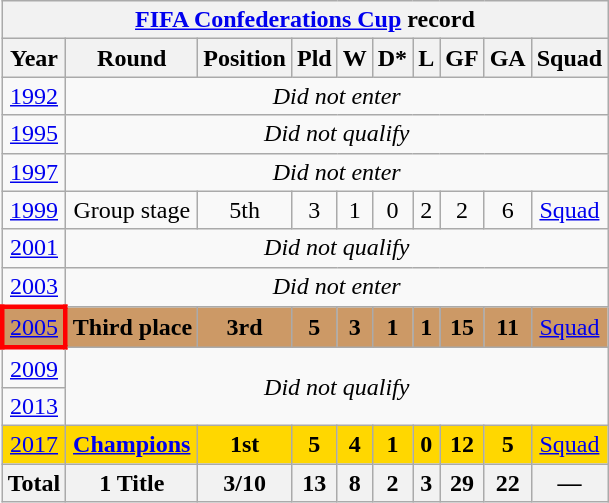<table class="wikitable" style="text-align: center;">
<tr>
<th colspan=10><a href='#'>FIFA Confederations Cup</a> record</th>
</tr>
<tr>
<th>Year</th>
<th>Round</th>
<th>Position</th>
<th>Pld</th>
<th>W</th>
<th>D*</th>
<th>L</th>
<th>GF</th>
<th>GA</th>
<th>Squad</th>
</tr>
<tr>
<td> <a href='#'>1992</a></td>
<td colspan=9><em>Did not enter</em></td>
</tr>
<tr>
<td> <a href='#'>1995</a></td>
<td colspan=9><em>Did not qualify</em></td>
</tr>
<tr>
<td> <a href='#'>1997</a></td>
<td colspan=9><em>Did not enter</em></td>
</tr>
<tr>
<td> <a href='#'>1999</a></td>
<td>Group stage</td>
<td>5th</td>
<td>3</td>
<td>1</td>
<td>0</td>
<td>2</td>
<td>2</td>
<td>6</td>
<td><a href='#'>Squad</a></td>
</tr>
<tr>
<td>  <a href='#'>2001</a></td>
<td colspan=9><em>Did not qualify</em></td>
</tr>
<tr>
<td> <a href='#'>2003</a></td>
<td colspan=9><em>Did not enter</em></td>
</tr>
<tr bgcolor=cc9966>
<td style="border: 3px solid red"> <a href='#'>2005</a></td>
<td><strong>Third place</strong></td>
<td><strong>3rd</strong></td>
<td><strong>5</strong></td>
<td><strong>3</strong></td>
<td><strong>1</strong></td>
<td><strong>1</strong></td>
<td><strong>15</strong></td>
<td><strong>11</strong></td>
<td><a href='#'>Squad</a></td>
</tr>
<tr>
<td> <a href='#'>2009</a></td>
<td rowspan=2 colspan=9><em>Did not qualify</em></td>
</tr>
<tr>
<td> <a href='#'>2013</a></td>
</tr>
<tr style="background:gold">
<td> <a href='#'>2017</a></td>
<td><strong><a href='#'>Champions</a></strong></td>
<td><strong>1st</strong></td>
<td><strong>5</strong></td>
<td><strong>4</strong></td>
<td><strong>1</strong></td>
<td><strong>0</strong></td>
<td><strong>12</strong></td>
<td><strong>5</strong></td>
<td><a href='#'>Squad</a></td>
</tr>
<tr>
<th>Total</th>
<th>1 Title</th>
<th>3/10</th>
<th>13</th>
<th>8</th>
<th>2</th>
<th>3</th>
<th>29</th>
<th>22</th>
<th>—</th>
</tr>
</table>
